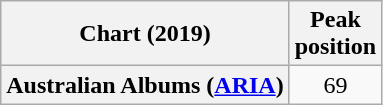<table class="wikitable plainrowheaders" style="text-align:center">
<tr>
<th scope="col">Chart (2019)</th>
<th scope="col">Peak<br>position</th>
</tr>
<tr>
<th scope="row">Australian Albums (<a href='#'>ARIA</a>)</th>
<td>69</td>
</tr>
</table>
